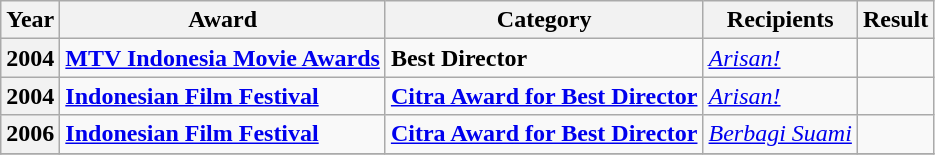<table class="wikitable sortable">
<tr>
<th>Year</th>
<th>Award</th>
<th>Category</th>
<th>Recipients</th>
<th>Result</th>
</tr>
<tr>
<th>2004</th>
<td><strong><a href='#'>MTV Indonesia Movie Awards</a></strong></td>
<td><strong>Best Director</strong></td>
<td><em><a href='#'>Arisan!</a></em></td>
<td></td>
</tr>
<tr>
<th>2004</th>
<td><strong><a href='#'>Indonesian Film Festival</a></strong></td>
<td><strong><a href='#'>Citra Award for Best Director</a></strong></td>
<td><em><a href='#'>Arisan!</a></em></td>
<td></td>
</tr>
<tr>
<th>2006</th>
<td><strong><a href='#'>Indonesian Film Festival</a></strong></td>
<td><strong><a href='#'>Citra Award for Best Director</a></strong></td>
<td><em><a href='#'>Berbagi Suami</a></em></td>
<td></td>
</tr>
<tr>
</tr>
</table>
